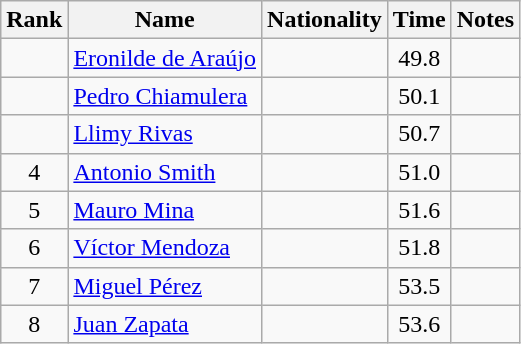<table class="wikitable sortable" style="text-align:center">
<tr>
<th>Rank</th>
<th>Name</th>
<th>Nationality</th>
<th>Time</th>
<th>Notes</th>
</tr>
<tr>
<td></td>
<td align=left><a href='#'>Eronilde de Araújo</a></td>
<td align=left></td>
<td>49.8</td>
<td></td>
</tr>
<tr>
<td></td>
<td align=left><a href='#'>Pedro Chiamulera</a></td>
<td align=left></td>
<td>50.1</td>
<td></td>
</tr>
<tr>
<td></td>
<td align=left><a href='#'>Llimy Rivas</a></td>
<td align=left></td>
<td>50.7</td>
<td></td>
</tr>
<tr>
<td>4</td>
<td align=left><a href='#'>Antonio Smith</a></td>
<td align=left></td>
<td>51.0</td>
<td></td>
</tr>
<tr>
<td>5</td>
<td align=left><a href='#'>Mauro Mina</a></td>
<td align=left></td>
<td>51.6</td>
<td></td>
</tr>
<tr>
<td>6</td>
<td align=left><a href='#'>Víctor Mendoza</a></td>
<td align=left></td>
<td>51.8</td>
<td></td>
</tr>
<tr>
<td>7</td>
<td align=left><a href='#'>Miguel Pérez</a></td>
<td align=left></td>
<td>53.5</td>
<td></td>
</tr>
<tr>
<td>8</td>
<td align=left><a href='#'>Juan Zapata</a></td>
<td align=left></td>
<td>53.6</td>
<td></td>
</tr>
</table>
